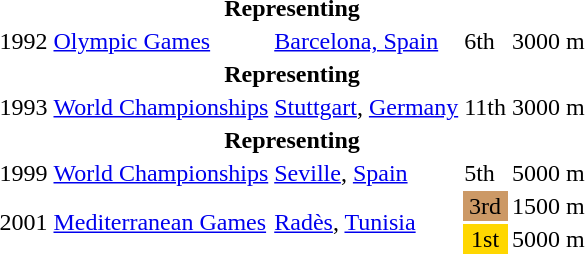<table>
<tr>
<th colspan="5">Representing </th>
</tr>
<tr>
<td>1992</td>
<td><a href='#'>Olympic Games</a></td>
<td><a href='#'>Barcelona, Spain</a></td>
<td>6th</td>
<td>3000 m</td>
</tr>
<tr>
<th colspan="5">Representing </th>
</tr>
<tr>
<td>1993</td>
<td><a href='#'>World Championships</a></td>
<td><a href='#'>Stuttgart</a>, <a href='#'>Germany</a></td>
<td>11th</td>
<td>3000 m</td>
</tr>
<tr>
<th colspan="5">Representing </th>
</tr>
<tr>
<td>1999</td>
<td><a href='#'>World Championships</a></td>
<td><a href='#'>Seville</a>, <a href='#'>Spain</a></td>
<td>5th</td>
<td>5000 m</td>
</tr>
<tr>
<td rowspan=2>2001</td>
<td rowspan=2><a href='#'>Mediterranean Games</a></td>
<td rowspan=2><a href='#'>Radès</a>, <a href='#'>Tunisia</a></td>
<td bgcolor="cc9966" align="center">3rd</td>
<td>1500 m</td>
</tr>
<tr>
<td bgcolor="gold" align="center">1st</td>
<td>5000 m</td>
</tr>
</table>
